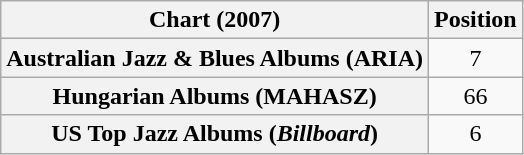<table class="wikitable sortable plainrowheaders" style="text-align:center">
<tr>
<th scope="col">Chart (2007)</th>
<th scope="col">Position</th>
</tr>
<tr>
<th scope="row">Australian Jazz & Blues Albums (ARIA)</th>
<td>7</td>
</tr>
<tr>
<th scope="row">Hungarian Albums (MAHASZ)</th>
<td>66</td>
</tr>
<tr>
<th scope="row">US Top Jazz Albums (<em>Billboard</em>)</th>
<td>6</td>
</tr>
</table>
